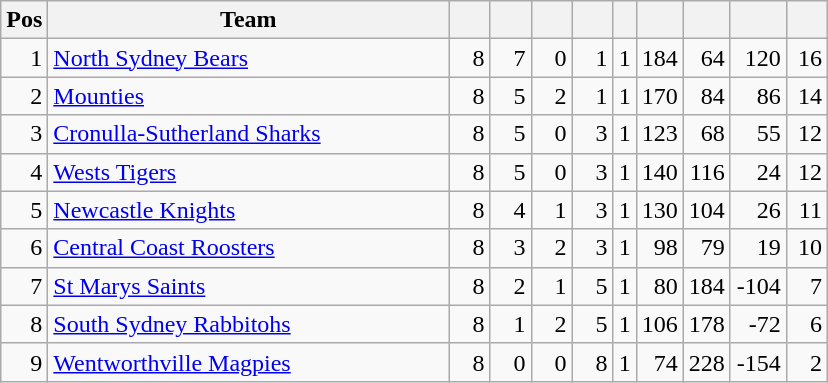<table class="wikitable" style="text-align:right">
<tr>
<th width=20 abbr="Position">Pos</th>
<th width=260>Team</th>
<th width=20></th>
<th width=20></th>
<th width=20></th>
<th width=20></th>
<th withd=20></th>
<th width=20></th>
<th width=20></th>
<th width=30></th>
<th width=20></th>
</tr>
<tr>
<td>1</td>
<td align=left> <a href='#'>North Sydney Bears</a></td>
<td>8</td>
<td>7</td>
<td>0</td>
<td>1</td>
<td>1</td>
<td>184</td>
<td>64</td>
<td>120</td>
<td>16</td>
</tr>
<tr>
<td>2</td>
<td align=left> <a href='#'>Mounties</a></td>
<td>8</td>
<td>5</td>
<td>2</td>
<td>1</td>
<td>1</td>
<td>170</td>
<td>84</td>
<td>86</td>
<td>14</td>
</tr>
<tr>
<td>3</td>
<td align=left> <a href='#'>Cronulla-Sutherland Sharks</a></td>
<td>8</td>
<td>5</td>
<td>0</td>
<td>3</td>
<td>1</td>
<td>123</td>
<td>68</td>
<td>55</td>
<td>12</td>
</tr>
<tr>
<td>4</td>
<td align=left> <a href='#'>Wests Tigers</a></td>
<td>8</td>
<td>5</td>
<td>0</td>
<td>3</td>
<td>1</td>
<td>140</td>
<td>116</td>
<td>24</td>
<td>12</td>
</tr>
<tr>
<td>5</td>
<td align=left> <a href='#'>Newcastle Knights</a></td>
<td>8</td>
<td>4</td>
<td>1</td>
<td>3</td>
<td>1</td>
<td>130</td>
<td>104</td>
<td>26</td>
<td>11</td>
</tr>
<tr>
<td>6</td>
<td align=left> <a href='#'>Central Coast Roosters</a></td>
<td>8</td>
<td>3</td>
<td>2</td>
<td>3</td>
<td>1</td>
<td>98</td>
<td>79</td>
<td>19</td>
<td>10</td>
</tr>
<tr>
<td>7</td>
<td align=left> <a href='#'>St Marys Saints</a></td>
<td>8</td>
<td>2</td>
<td>1</td>
<td>5</td>
<td>1</td>
<td>80</td>
<td>184</td>
<td>-104</td>
<td>7</td>
</tr>
<tr>
<td>8</td>
<td align=left> <a href='#'>South Sydney Rabbitohs</a></td>
<td>8</td>
<td>1</td>
<td>2</td>
<td>5</td>
<td>1</td>
<td>106</td>
<td>178</td>
<td>-72</td>
<td>6</td>
</tr>
<tr>
<td>9</td>
<td align=left> <a href='#'>Wentworthville Magpies</a></td>
<td>8</td>
<td>0</td>
<td>0</td>
<td>8</td>
<td>1</td>
<td>74</td>
<td>228</td>
<td>-154</td>
<td>2</td>
</tr>
</table>
